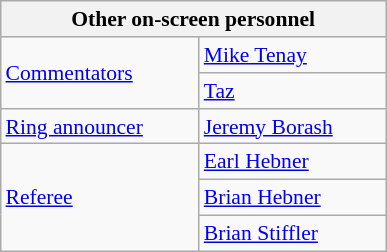<table align="right" class="wikitable" style="border:1px; font-size:90%; margin-left:1em;">
<tr>
<th colspan="2" width="250"><strong>Other on-screen personnel</strong></th>
</tr>
<tr>
<td rowspan=2><a href='#'>Commentators</a></td>
<td><a href='#'>Mike Tenay</a></td>
</tr>
<tr>
<td><a href='#'>Taz</a></td>
</tr>
<tr>
<td><a href='#'>Ring announcer</a></td>
<td><a href='#'>Jeremy Borash</a></td>
</tr>
<tr>
<td rowspan=3><a href='#'>Referee</a></td>
<td><a href='#'>Earl Hebner</a></td>
</tr>
<tr>
<td><a href='#'>Brian Hebner</a></td>
</tr>
<tr>
<td><a href='#'>Brian Stiffler</a></td>
</tr>
<tr>
</tr>
</table>
